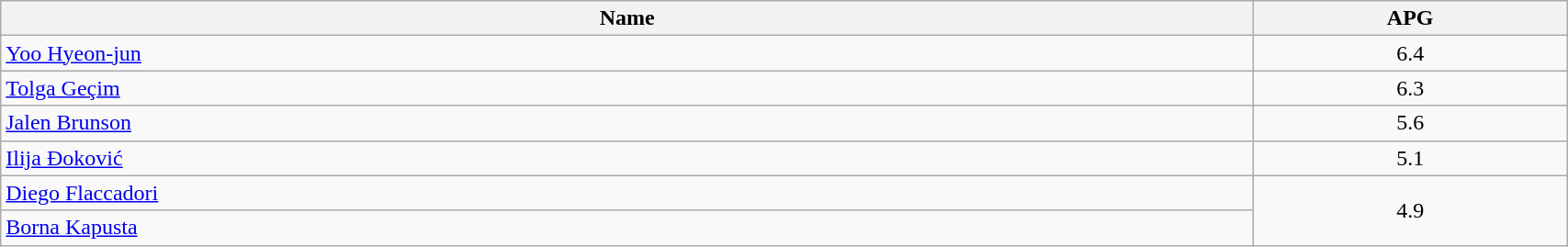<table class=wikitable width="90%">
<tr>
<th width="80%">Name</th>
<th width="20%">APG</th>
</tr>
<tr>
<td> <a href='#'>Yoo Hyeon-jun</a></td>
<td align=center>6.4</td>
</tr>
<tr>
<td> <a href='#'>Tolga Geçim</a></td>
<td align=center>6.3</td>
</tr>
<tr>
<td> <a href='#'>Jalen Brunson</a></td>
<td align=center>5.6</td>
</tr>
<tr>
<td> <a href='#'>Ilija Đoković</a></td>
<td align=center>5.1</td>
</tr>
<tr>
<td> <a href='#'>Diego Flaccadori</a></td>
<td align=center rowspan=2>4.9</td>
</tr>
<tr>
<td> <a href='#'>Borna Kapusta</a></td>
</tr>
</table>
